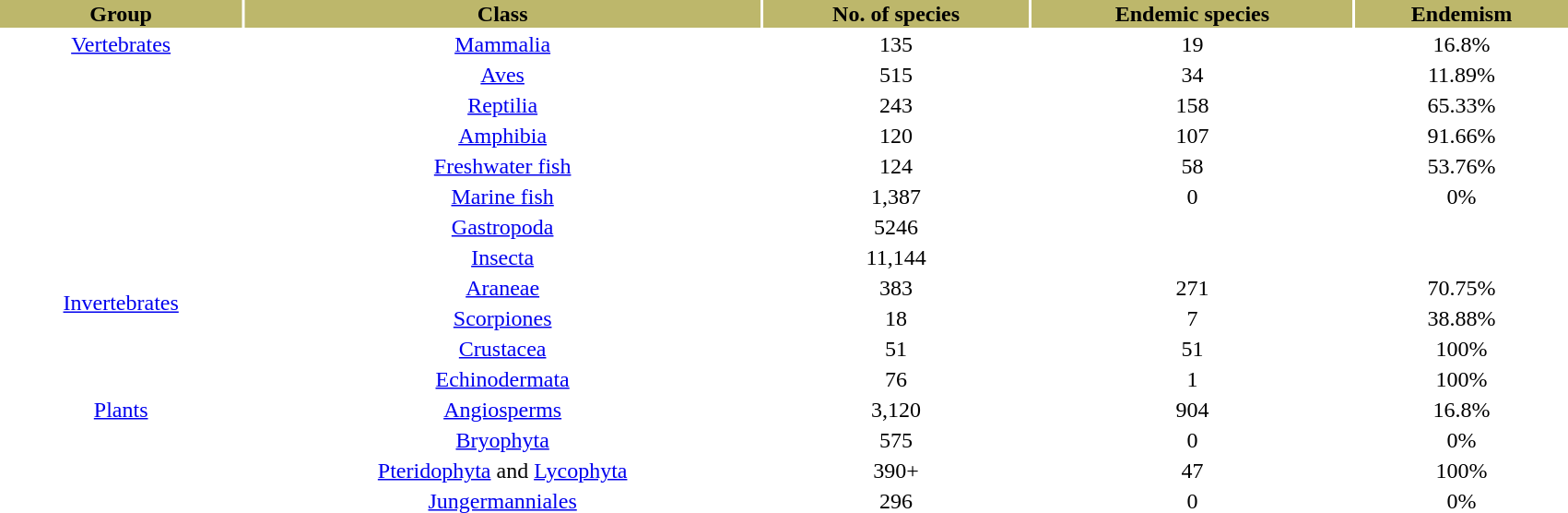<table class="wiki-table" style="text-align:center;width:90%;">
<tr style="background:#bdb76b;">
<th>Group</th>
<th>Class</th>
<th>No. of species</th>
<th>Endemic species</th>
<th>Endemism</th>
</tr>
<tr>
<td row-span=5><a href='#'>Vertebrates</a></td>
<td style="text-align:center;"><a href='#'>Mammalia</a></td>
<td>135</td>
<td>19</td>
<td>16.8%</td>
</tr>
<tr>
<td></td>
<td><a href='#'>Aves</a></td>
<td>515</td>
<td>34</td>
<td>11.89%</td>
</tr>
<tr>
<td></td>
<td><a href='#'>Reptilia</a></td>
<td>243</td>
<td>158</td>
<td>65.33%</td>
</tr>
<tr>
<td></td>
<td><a href='#'>Amphibia</a></td>
<td>120</td>
<td>107</td>
<td>91.66%</td>
</tr>
<tr>
<td></td>
<td><a href='#'>Freshwater fish</a></td>
<td>124</td>
<td>58</td>
<td>53.76%</td>
</tr>
<tr>
<td></td>
<td><a href='#'>Marine fish</a></td>
<td>1,387</td>
<td>0</td>
<td>0%</td>
</tr>
<tr>
<td rowspan=6><a href='#'>Invertebrates</a></td>
<td style="text-align:center;"><a href='#'>Gastropoda</a></td>
<td>5246</td>
<td></td>
<td></td>
</tr>
<tr>
<td><a href='#'>Insecta</a></td>
<td>11,144</td>
<td></td>
<td></td>
</tr>
<tr>
<td><a href='#'>Araneae</a></td>
<td>383</td>
<td>271</td>
<td>70.75%</td>
</tr>
<tr>
<td><a href='#'>Scorpiones</a></td>
<td>18</td>
<td>7</td>
<td>38.88%</td>
</tr>
<tr>
<td><a href='#'>Crustacea</a></td>
<td>51</td>
<td>51</td>
<td>100%</td>
</tr>
<tr>
<td><a href='#'>Echinodermata</a></td>
<td>76</td>
<td>1</td>
<td>100%</td>
</tr>
<tr>
<td row-span=4><a href='#'>Plants</a></td>
<td style="text-align:center;"><a href='#'>Angiosperms</a></td>
<td>3,120</td>
<td>904</td>
<td>16.8%</td>
</tr>
<tr>
<td></td>
<td><a href='#'>Bryophyta</a></td>
<td>575</td>
<td>0</td>
<td>0%</td>
</tr>
<tr>
<td></td>
<td><a href='#'>Pteridophyta</a> and <a href='#'>Lycophyta</a></td>
<td>390+</td>
<td>47</td>
<td>100%</td>
</tr>
<tr>
<td></td>
<td><a href='#'>Jungermanniales</a></td>
<td>296</td>
<td>0</td>
<td>0%</td>
</tr>
</table>
